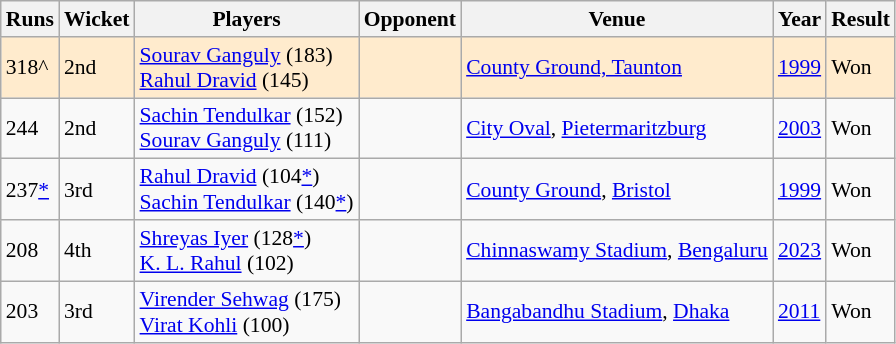<table class="wikitable"style="font-size: 90%">
<tr>
<th scope="col">Runs</th>
<th scope="col">Wicket</th>
<th scope="col">Players</th>
<th scope="col">Opponent</th>
<th scope="col">Venue</th>
<th scope="col">Year</th>
<th scope="col">Result</th>
</tr>
<tr style="background:#ffebcd;">
<td>318^</td>
<td>2nd</td>
<td><a href='#'>Sourav Ganguly</a> (183) <br> <a href='#'>Rahul Dravid</a> (145)</td>
<td></td>
<td><a href='#'>County Ground, Taunton</a></td>
<td><a href='#'>1999</a></td>
<td>Won</td>
</tr>
<tr>
<td>244</td>
<td>2nd</td>
<td><a href='#'>Sachin Tendulkar</a> (152)  <br> <a href='#'>Sourav Ganguly</a> (111)</td>
<td></td>
<td><a href='#'>City Oval</a>, <a href='#'>Pietermaritzburg</a></td>
<td><a href='#'>2003</a></td>
<td>Won</td>
</tr>
<tr>
<td>237<a href='#'>*</a></td>
<td>3rd</td>
<td><a href='#'>Rahul Dravid</a> (104<a href='#'>*</a>)  <br> <a href='#'>Sachin Tendulkar</a> (140<a href='#'>*</a>)</td>
<td></td>
<td><a href='#'>County Ground</a>, <a href='#'>Bristol</a></td>
<td><a href='#'>1999</a></td>
<td>Won</td>
</tr>
<tr>
<td>208</td>
<td>4th</td>
<td><a href='#'>Shreyas Iyer</a> (128<a href='#'>*</a>)  <br> <a href='#'>K. L. Rahul</a> (102)</td>
<td></td>
<td><a href='#'>Chinnaswamy Stadium</a>, <a href='#'>Bengaluru</a></td>
<td><a href='#'>2023</a></td>
<td>Won</td>
</tr>
<tr>
<td>203</td>
<td>3rd</td>
<td><a href='#'>Virender Sehwag</a> (175)  <br> <a href='#'>Virat Kohli</a> (100)</td>
<td></td>
<td><a href='#'>Bangabandhu Stadium</a>, <a href='#'>Dhaka</a></td>
<td><a href='#'>2011</a></td>
<td>Won</td>
</tr>
</table>
